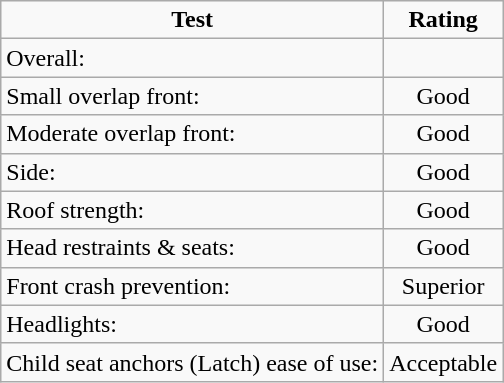<table class="wikitable">
<tr>
<td style="text-align:center;"><strong>Test</strong></td>
<td style="text-align:center;"><strong>Rating</strong></td>
</tr>
<tr>
<td>Overall:</td>
<td style="text-align:center;"></td>
</tr>
<tr>
<td>Small overlap front:</td>
<td style="text-align:center;">Good</td>
</tr>
<tr>
<td>Moderate overlap front:</td>
<td style="text-align:center;">Good</td>
</tr>
<tr>
<td>Side:</td>
<td style="text-align:center;">Good</td>
</tr>
<tr>
<td>Roof strength:</td>
<td style="text-align:center;">Good</td>
</tr>
<tr>
<td>Head restraints & seats:</td>
<td style="text-align:center;">Good</td>
</tr>
<tr>
<td>Front crash prevention:</td>
<td style="text-align:center;">Superior</td>
</tr>
<tr>
<td>Headlights:</td>
<td style="text-align:center;">Good</td>
</tr>
<tr>
<td>Child seat anchors (Latch) ease of use:</td>
<td style="text-align:center;">Acceptable</td>
</tr>
</table>
